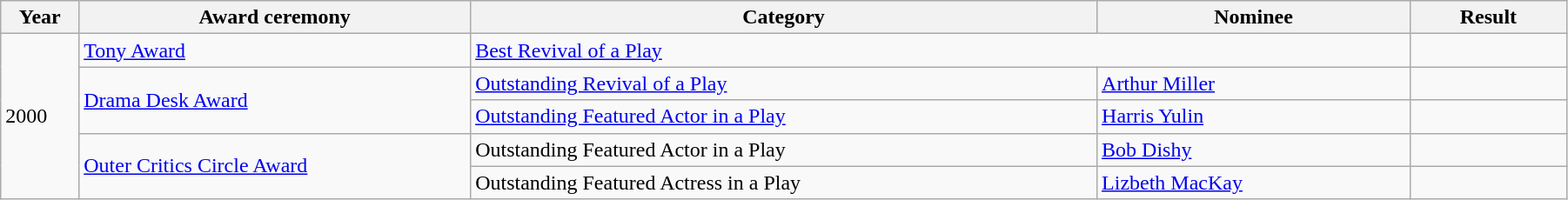<table class="wikitable" width="95%">
<tr>
<th width="5%">Year</th>
<th width="25%">Award ceremony</th>
<th width="40%">Category</th>
<th width="20%">Nominee</th>
<th width="10%">Result</th>
</tr>
<tr>
<td rowspan=5>2000</td>
<td><a href='#'>Tony Award</a></td>
<td colspan="2"><a href='#'>Best Revival of a Play</a></td>
<td></td>
</tr>
<tr>
<td rowspan=2><a href='#'>Drama Desk Award</a></td>
<td><a href='#'>Outstanding Revival of a Play</a></td>
<td><a href='#'>Arthur Miller</a></td>
<td></td>
</tr>
<tr>
<td><a href='#'>Outstanding Featured Actor in a Play</a></td>
<td><a href='#'>Harris Yulin</a></td>
<td></td>
</tr>
<tr>
<td rowspan=2><a href='#'>Outer Critics Circle Award</a></td>
<td>Outstanding Featured Actor in a Play</td>
<td><a href='#'>Bob Dishy</a></td>
<td></td>
</tr>
<tr>
<td>Outstanding Featured Actress in a Play</td>
<td><a href='#'>Lizbeth MacKay</a></td>
<td></td>
</tr>
</table>
